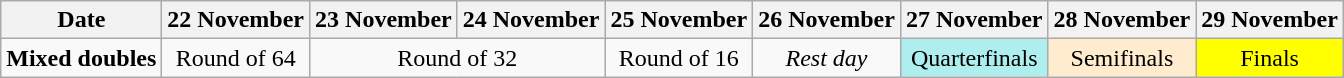<table class="wikitable" style="text-align:center">
<tr>
<th>Date</th>
<th>22 November</th>
<th>23 November</th>
<th>24 November</th>
<th>25 November</th>
<th>26 November</th>
<th>27 November</th>
<th>28 November</th>
<th>29 November</th>
</tr>
<tr>
<td align="left"><strong>Mixed doubles</strong></td>
<td>Round of 64</td>
<td colspan=2>Round of 32</td>
<td>Round of 16</td>
<td><em>Rest day</em></td>
<td bgcolor="#afeeee">Quarterfinals</td>
<td bgcolor="#ffebcd">Semifinals</td>
<td bgcolor="#FFFF00">Finals</td>
</tr>
</table>
